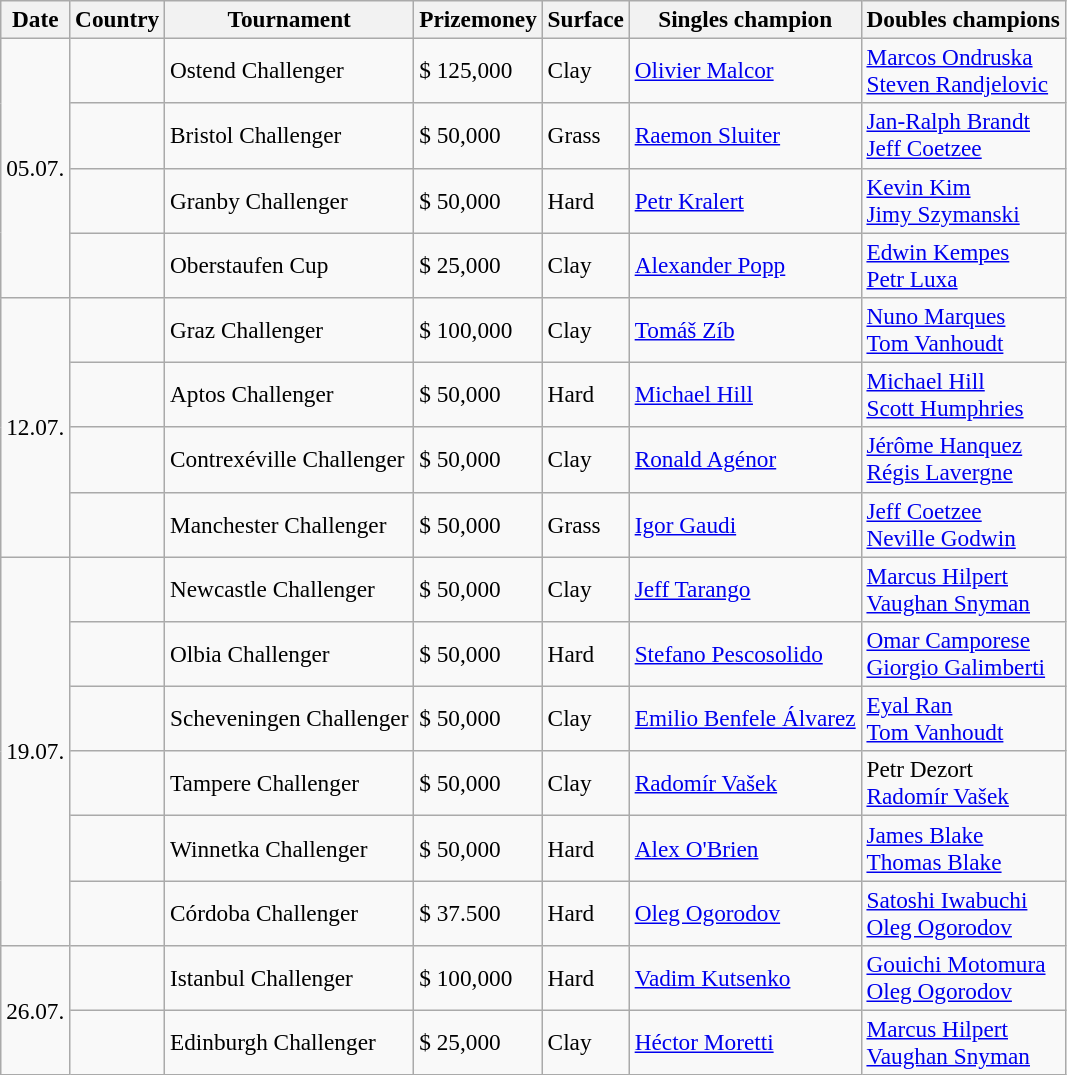<table class="sortable wikitable" style=font-size:97%>
<tr>
<th>Date</th>
<th>Country</th>
<th>Tournament</th>
<th>Prizemoney</th>
<th>Surface</th>
<th>Singles champion</th>
<th>Doubles champions</th>
</tr>
<tr>
<td rowspan="4">05.07.</td>
<td></td>
<td>Ostend Challenger</td>
<td>$ 125,000</td>
<td>Clay</td>
<td> <a href='#'>Olivier Malcor</a></td>
<td> <a href='#'>Marcos Ondruska</a><br> <a href='#'>Steven Randjelovic</a></td>
</tr>
<tr>
<td></td>
<td>Bristol Challenger</td>
<td>$ 50,000</td>
<td>Grass</td>
<td> <a href='#'>Raemon Sluiter</a></td>
<td> <a href='#'>Jan-Ralph Brandt</a><br> <a href='#'>Jeff Coetzee</a></td>
</tr>
<tr>
<td></td>
<td>Granby Challenger</td>
<td>$ 50,000</td>
<td>Hard</td>
<td> <a href='#'>Petr Kralert</a></td>
<td> <a href='#'>Kevin Kim</a> <br>  <a href='#'>Jimy Szymanski</a></td>
</tr>
<tr>
<td></td>
<td>Oberstaufen Cup</td>
<td>$ 25,000</td>
<td>Clay</td>
<td> <a href='#'>Alexander Popp</a></td>
<td> <a href='#'>Edwin Kempes</a><br> <a href='#'>Petr Luxa</a></td>
</tr>
<tr>
<td rowspan="4">12.07.</td>
<td></td>
<td>Graz Challenger</td>
<td>$ 100,000</td>
<td>Clay</td>
<td> <a href='#'>Tomáš Zíb</a></td>
<td> <a href='#'>Nuno Marques</a><br> <a href='#'>Tom Vanhoudt</a></td>
</tr>
<tr>
<td></td>
<td>Aptos Challenger</td>
<td>$ 50,000</td>
<td>Hard</td>
<td> <a href='#'>Michael Hill</a></td>
<td> <a href='#'>Michael Hill</a> <br>  <a href='#'>Scott Humphries</a></td>
</tr>
<tr>
<td></td>
<td>Contrexéville Challenger</td>
<td>$ 50,000</td>
<td>Clay</td>
<td> <a href='#'>Ronald Agénor</a></td>
<td> <a href='#'>Jérôme Hanquez</a><br> <a href='#'>Régis Lavergne</a></td>
</tr>
<tr>
<td></td>
<td>Manchester Challenger</td>
<td>$ 50,000</td>
<td>Grass</td>
<td> <a href='#'>Igor Gaudi</a></td>
<td> <a href='#'>Jeff Coetzee</a> <br>  <a href='#'>Neville Godwin</a></td>
</tr>
<tr>
<td rowspan="6">19.07.</td>
<td></td>
<td>Newcastle Challenger</td>
<td>$ 50,000</td>
<td>Clay</td>
<td> <a href='#'>Jeff Tarango</a></td>
<td> <a href='#'>Marcus Hilpert</a><br> <a href='#'>Vaughan Snyman</a></td>
</tr>
<tr>
<td></td>
<td>Olbia Challenger</td>
<td>$ 50,000</td>
<td>Hard</td>
<td> <a href='#'>Stefano Pescosolido</a></td>
<td> <a href='#'>Omar Camporese</a><br> <a href='#'>Giorgio Galimberti</a></td>
</tr>
<tr>
<td></td>
<td>Scheveningen Challenger</td>
<td>$ 50,000</td>
<td>Clay</td>
<td> <a href='#'>Emilio Benfele Álvarez</a></td>
<td> <a href='#'>Eyal Ran</a> <br>  <a href='#'>Tom Vanhoudt</a></td>
</tr>
<tr>
<td></td>
<td>Tampere Challenger</td>
<td>$ 50,000</td>
<td>Clay</td>
<td> <a href='#'>Radomír Vašek</a></td>
<td> Petr Dezort <br>  <a href='#'>Radomír Vašek</a></td>
</tr>
<tr>
<td></td>
<td>Winnetka Challenger</td>
<td>$ 50,000</td>
<td>Hard</td>
<td> <a href='#'>Alex O'Brien</a></td>
<td> <a href='#'>James Blake</a> <br>  <a href='#'>Thomas Blake</a></td>
</tr>
<tr>
<td></td>
<td>Córdoba Challenger</td>
<td>$ 37.500</td>
<td>Hard</td>
<td> <a href='#'>Oleg Ogorodov</a></td>
<td> <a href='#'>Satoshi Iwabuchi</a><br> <a href='#'>Oleg Ogorodov</a></td>
</tr>
<tr>
<td rowspan="2">26.07.</td>
<td></td>
<td>Istanbul Challenger</td>
<td>$ 100,000</td>
<td>Hard</td>
<td> <a href='#'>Vadim Kutsenko</a></td>
<td> <a href='#'>Gouichi Motomura</a><br> <a href='#'>Oleg Ogorodov</a></td>
</tr>
<tr>
<td></td>
<td>Edinburgh Challenger</td>
<td>$ 25,000</td>
<td>Clay</td>
<td> <a href='#'>Héctor Moretti</a></td>
<td> <a href='#'>Marcus Hilpert</a><br> <a href='#'>Vaughan Snyman</a></td>
</tr>
</table>
